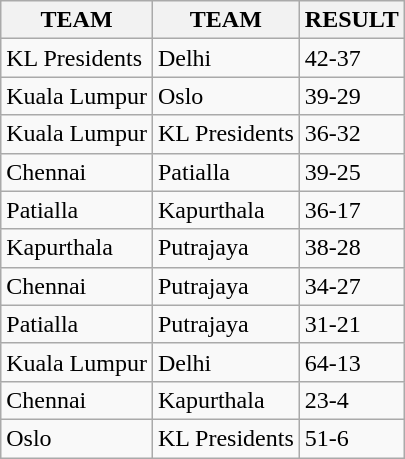<table class="wikitable">
<tr>
<th>TEAM</th>
<th>TEAM</th>
<th>RESULT</th>
</tr>
<tr>
<td>KL Presidents</td>
<td>Delhi</td>
<td>42-37</td>
</tr>
<tr>
<td>Kuala Lumpur</td>
<td>Oslo</td>
<td>39-29</td>
</tr>
<tr>
<td>Kuala Lumpur</td>
<td>KL Presidents</td>
<td>36-32</td>
</tr>
<tr>
<td>Chennai</td>
<td>Patialla</td>
<td>39-25</td>
</tr>
<tr>
<td>Patialla</td>
<td>Kapurthala</td>
<td>36-17</td>
</tr>
<tr>
<td>Kapurthala</td>
<td>Putrajaya</td>
<td>38-28</td>
</tr>
<tr>
<td>Chennai</td>
<td>Putrajaya</td>
<td>34-27</td>
</tr>
<tr>
<td>Patialla</td>
<td>Putrajaya</td>
<td>31-21</td>
</tr>
<tr>
<td>Kuala Lumpur</td>
<td>Delhi</td>
<td>64-13</td>
</tr>
<tr>
<td>Chennai</td>
<td>Kapurthala</td>
<td>23-4</td>
</tr>
<tr>
<td>Oslo</td>
<td>KL Presidents</td>
<td>51-6</td>
</tr>
</table>
